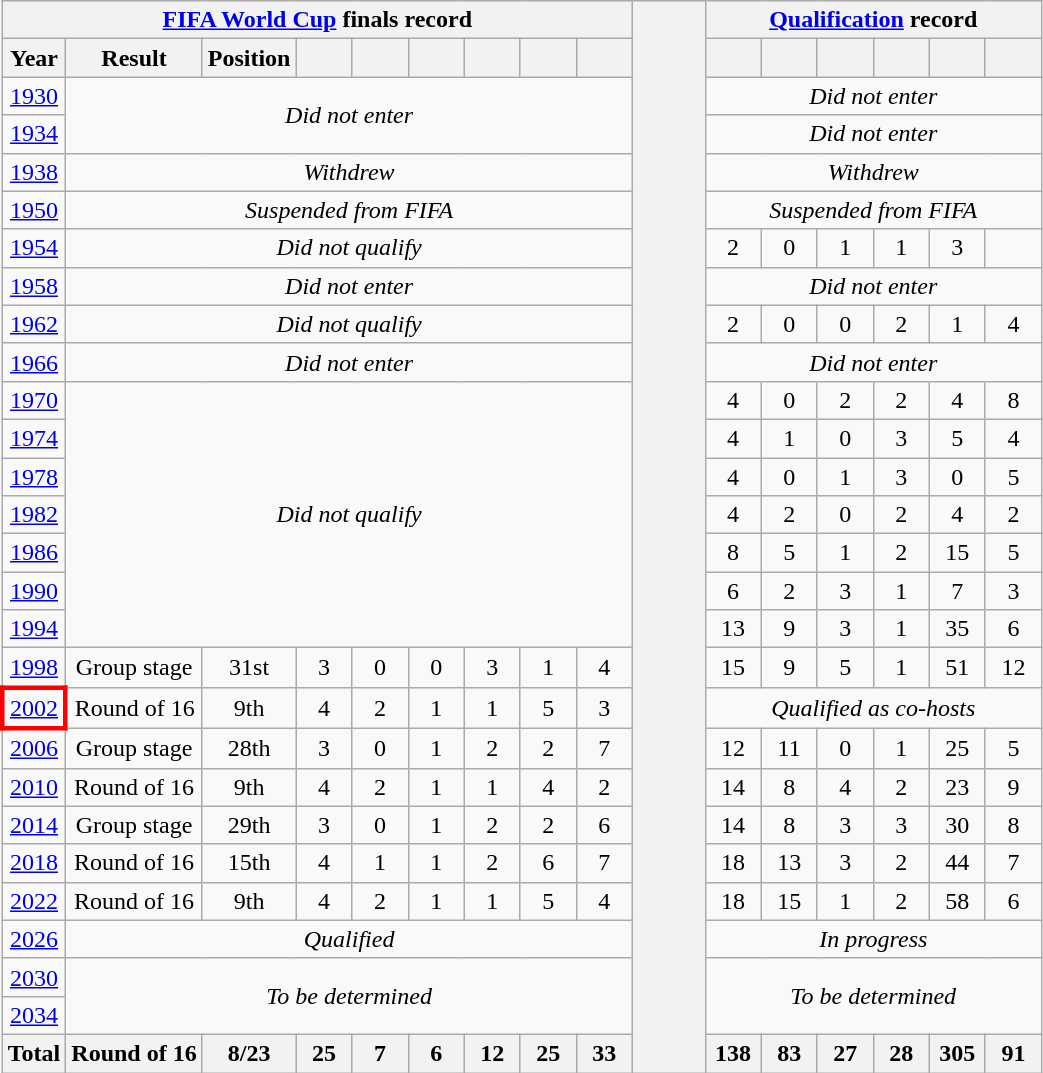<table class="wikitable" style="text-align: center;">
<tr>
<th colspan=9><a href='#'>FIFA World Cup</a> finals record</th>
<th style="width:7%;" rowspan="29"></th>
<th colspan=6><a href='#'>Qualification</a> record</th>
</tr>
<tr>
<th>Year</th>
<th>Result</th>
<th>Position</th>
<th width=30></th>
<th width=30></th>
<th width=30></th>
<th width=30></th>
<th width=30></th>
<th width=30></th>
<th width=30></th>
<th width=30></th>
<th width=30></th>
<th width=30></th>
<th width=30></th>
<th width=30></th>
</tr>
<tr>
<td> <a href='#'>1930</a></td>
<td rowspan=2 colspan=8><em>Did not enter</em></td>
<td colspan=6><em>Did not enter</em></td>
</tr>
<tr>
<td> <a href='#'>1934</a></td>
<td colspan=6><em>Did not enter</em></td>
</tr>
<tr>
<td> <a href='#'>1938</a></td>
<td colspan=8><em>Withdrew</em></td>
<td colspan=6><em>Withdrew</em></td>
</tr>
<tr>
<td> <a href='#'>1950</a></td>
<td colspan=8><em>Suspended from FIFA</em></td>
<td colspan=6><em>Suspended from FIFA</em></td>
</tr>
<tr>
<td> <a href='#'>1954</a></td>
<td colspan=8><em>Did not qualify</em></td>
<td>2</td>
<td>0</td>
<td>1</td>
<td>1</td>
<td>3</td>
<td></td>
</tr>
<tr>
<td> <a href='#'>1958</a></td>
<td colspan=8><em>Did not enter</em></td>
<td colspan=6><em>Did not enter</em></td>
</tr>
<tr>
<td> <a href='#'>1962</a></td>
<td colspan=8><em>Did not qualify</em></td>
<td>2</td>
<td>0</td>
<td>0</td>
<td>2</td>
<td>1</td>
<td>4</td>
</tr>
<tr>
<td> <a href='#'>1966</a></td>
<td colspan=8><em>Did not enter</em></td>
<td colspan=6><em>Did not enter</em></td>
</tr>
<tr>
<td> <a href='#'>1970</a></td>
<td rowspan=7 colspan=8><em>Did not qualify</em></td>
<td>4</td>
<td>0</td>
<td>2</td>
<td>2</td>
<td>4</td>
<td>8</td>
</tr>
<tr>
<td> <a href='#'>1974</a></td>
<td>4</td>
<td>1</td>
<td>0</td>
<td>3</td>
<td>5</td>
<td>4</td>
</tr>
<tr>
<td> <a href='#'>1978</a></td>
<td>4</td>
<td>0</td>
<td>1</td>
<td>3</td>
<td>0</td>
<td>5</td>
</tr>
<tr>
<td> <a href='#'>1982</a></td>
<td>4</td>
<td>2</td>
<td>0</td>
<td>2</td>
<td>4</td>
<td>2</td>
</tr>
<tr>
<td> <a href='#'>1986</a></td>
<td>8</td>
<td>5</td>
<td>1</td>
<td>2</td>
<td>15</td>
<td>5</td>
</tr>
<tr>
<td> <a href='#'>1990</a></td>
<td>6</td>
<td>2</td>
<td>3</td>
<td>1</td>
<td>7</td>
<td>3</td>
</tr>
<tr>
<td> <a href='#'>1994</a></td>
<td>13</td>
<td>9</td>
<td>3</td>
<td>1</td>
<td>35</td>
<td>6</td>
</tr>
<tr>
<td> <a href='#'>1998</a></td>
<td>Group stage</td>
<td>31st</td>
<td>3</td>
<td>0</td>
<td>0</td>
<td>3</td>
<td>1</td>
<td>4</td>
<td>15</td>
<td>9</td>
<td>5</td>
<td>1</td>
<td>51</td>
<td>12</td>
</tr>
<tr>
<td style="border: 3px solid red"> <a href='#'>2002</a></td>
<td>Round of 16</td>
<td>9th</td>
<td>4</td>
<td>2</td>
<td>1</td>
<td>1</td>
<td>5</td>
<td>3</td>
<td colspan=6><em>Qualified as co-hosts</em></td>
</tr>
<tr>
<td> <a href='#'>2006</a></td>
<td>Group stage</td>
<td>28th</td>
<td>3</td>
<td>0</td>
<td>1</td>
<td>2</td>
<td>2</td>
<td>7</td>
<td>12</td>
<td>11</td>
<td>0</td>
<td>1</td>
<td>25</td>
<td>5</td>
</tr>
<tr>
<td> <a href='#'>2010</a></td>
<td>Round of 16</td>
<td>9th</td>
<td>4</td>
<td>2</td>
<td>1</td>
<td>1</td>
<td>4</td>
<td>2</td>
<td>14</td>
<td>8</td>
<td>4</td>
<td>2</td>
<td>23</td>
<td>9</td>
</tr>
<tr>
<td> <a href='#'>2014</a></td>
<td>Group stage</td>
<td>29th</td>
<td>3</td>
<td>0</td>
<td>1</td>
<td>2</td>
<td>2</td>
<td>6</td>
<td>14</td>
<td>8</td>
<td>3</td>
<td>3</td>
<td>30</td>
<td>8</td>
</tr>
<tr>
<td> <a href='#'>2018</a></td>
<td>Round of 16</td>
<td>15th</td>
<td>4</td>
<td>1</td>
<td>1</td>
<td>2</td>
<td>6</td>
<td>7</td>
<td>18</td>
<td>13</td>
<td>3</td>
<td>2</td>
<td>44</td>
<td>7</td>
</tr>
<tr>
<td> <a href='#'>2022</a></td>
<td>Round of 16</td>
<td>9th</td>
<td>4</td>
<td>2</td>
<td>1</td>
<td>1</td>
<td>5</td>
<td>4</td>
<td>18</td>
<td>15</td>
<td>1</td>
<td>2</td>
<td>58</td>
<td>6</td>
</tr>
<tr>
<td> <a href='#'>2026</a></td>
<td colspan=8><em>Qualified</em></td>
<td colspan=6><em>In progress</em></td>
</tr>
<tr>
<td> <a href='#'>2030</a></td>
<td colspan=8 rowspan=2><em>To be determined</em></td>
<td colspan=6 rowspan=2><em>To be determined</em></td>
</tr>
<tr>
<td> <a href='#'>2034</a></td>
</tr>
<tr>
<th>Total</th>
<th>Round of 16</th>
<th>8/23</th>
<th>25</th>
<th>7</th>
<th>6</th>
<th>12</th>
<th>25</th>
<th>33</th>
<th>138</th>
<th>83</th>
<th>27</th>
<th>28</th>
<th>305</th>
<th>91</th>
</tr>
</table>
